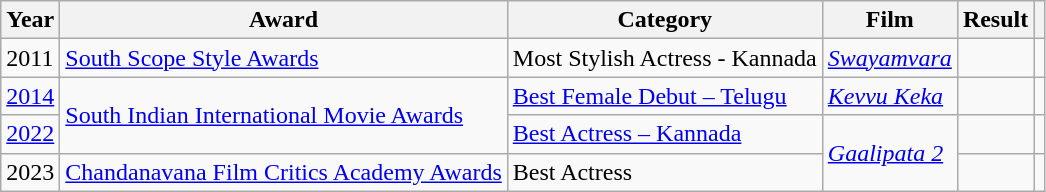<table class="wikitable">
<tr>
<th>Year</th>
<th>Award</th>
<th>Category</th>
<th>Film</th>
<th>Result</th>
<th></th>
</tr>
<tr>
<td>2011</td>
<td><a href='#'>South Scope Style Awards</a></td>
<td>Most Stylish Actress - Kannada</td>
<td><em><a href='#'>Swayamvara</a></em></td>
<td></td>
<td></td>
</tr>
<tr>
<td><a href='#'>2014</a></td>
<td rowspan="2"><a href='#'>South Indian International Movie Awards</a></td>
<td><a href='#'>Best Female Debut – Telugu</a></td>
<td><em><a href='#'>Kevvu Keka</a></em></td>
<td></td>
<td></td>
</tr>
<tr>
<td><a href='#'>2022</a></td>
<td><a href='#'>Best Actress – Kannada</a></td>
<td rowspan="2"><em><a href='#'>Gaalipata 2</a></em></td>
<td></td>
<td></td>
</tr>
<tr>
<td>2023</td>
<td><a href='#'>Chandanavana Film Critics Academy Awards</a></td>
<td>Best Actress</td>
<td></td>
<td></td>
</tr>
</table>
